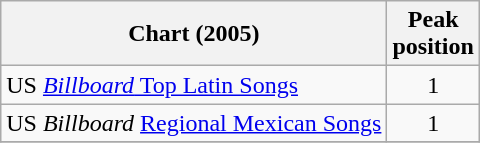<table class="wikitable">
<tr>
<th>Chart (2005)</th>
<th>Peak<br>position</th>
</tr>
<tr>
<td>US <a href='#'><em>Billboard</em> Top Latin Songs</a></td>
<td align="center">1</td>
</tr>
<tr>
<td>US <em>Billboard</em> <a href='#'>Regional Mexican Songs</a></td>
<td align="center">1</td>
</tr>
<tr>
</tr>
</table>
